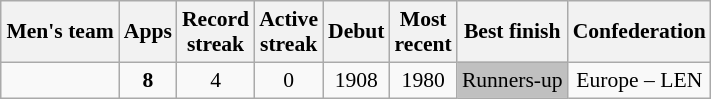<table class="wikitable" style="text-align: center; font-size: 90%; margin-left: 1em;">
<tr>
<th>Men's team</th>
<th>Apps</th>
<th>Record<br>streak</th>
<th>Active<br>streak</th>
<th>Debut</th>
<th>Most<br>recent</th>
<th>Best finish</th>
<th>Confederation</th>
</tr>
<tr>
<td style="text-align: left;"></td>
<td><strong>8</strong></td>
<td>4</td>
<td>0</td>
<td>1908</td>
<td>1980</td>
<td style="background-color: silver;">Runners-up</td>
<td>Europe – LEN</td>
</tr>
</table>
